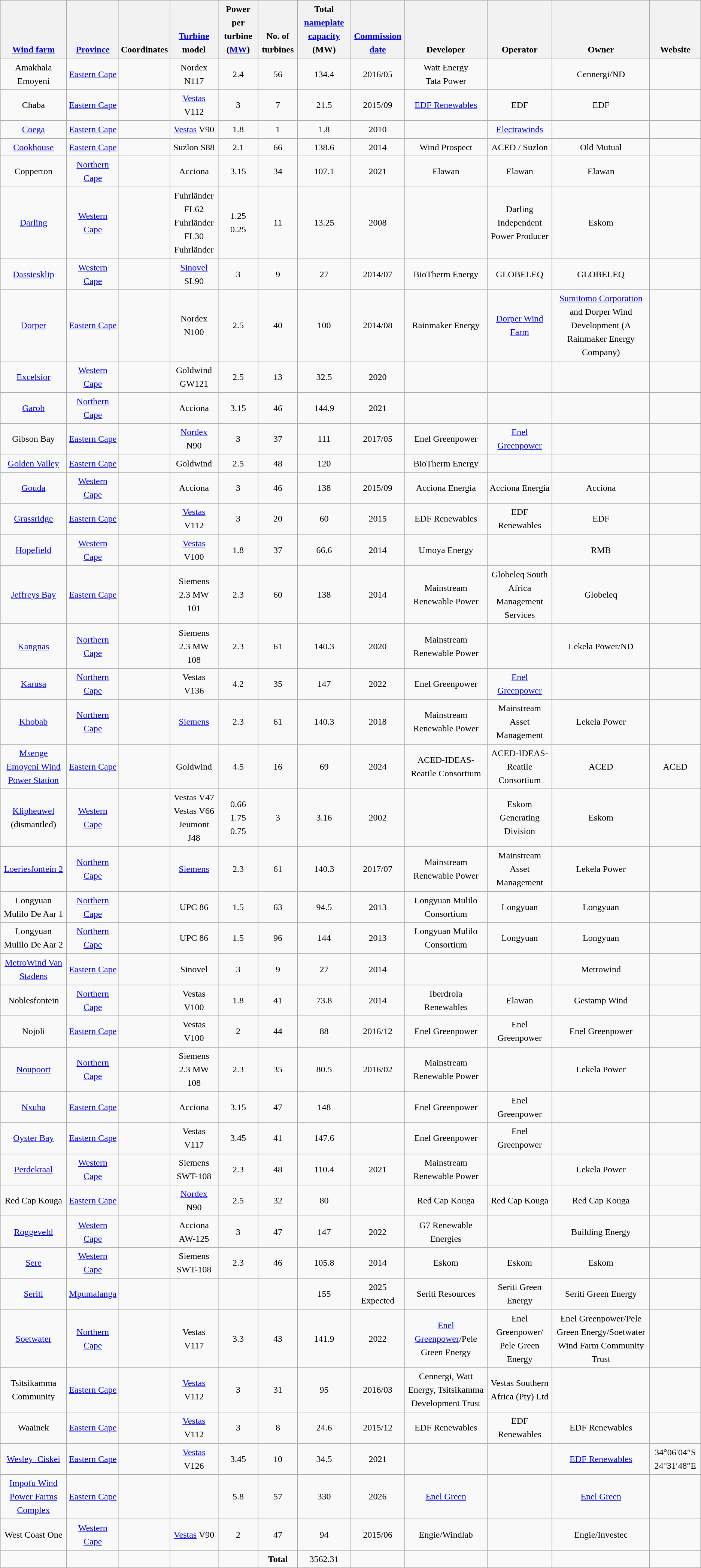<table class="wikitable sortable" style="font-size:100%;border:0px;text-align:center;line-height:150%;table-layout: fixed">
<tr class=static-row-header style=vertical-align:bottom>
<th scope="col"><a href='#'>Wind farm</a></th>
<th scope="col"><a href='#'>Province</a></th>
<th scope="col">Coordinates</th>
<th scope="col"><a href='#'>Turbine</a> model</th>
<th scope="col">Power per turbine (<a href='#'>MW</a>)</th>
<th scope="col">No. of turbines</th>
<th scope="col">Total <a href='#'>nameplate capacity</a> (MW)</th>
<th scope="col"><a href='#'>Commission date</a></th>
<th scope="col">Developer</th>
<th scope="col">Operator</th>
<th scope="col">Owner</th>
<th scope="col" class="unsortable">Website</th>
</tr>
<tr>
<td>Amakhala Emoyeni</td>
<td><a href='#'>Eastern Cape</a></td>
<td></td>
<td>Nordex N117</td>
<td>2.4</td>
<td>56</td>
<td>134.4</td>
<td>2016/05</td>
<td>Watt Energy<br>Tata Power</td>
<td></td>
<td>Cennergi/ND</td>
<td></td>
</tr>
<tr>
<td>Chaba</td>
<td><a href='#'>Eastern Cape</a></td>
<td></td>
<td><a href='#'>Vestas</a> V112</td>
<td>3</td>
<td>7</td>
<td>21.5</td>
<td>2015/09</td>
<td><a href='#'>EDF Renewables</a></td>
<td>EDF</td>
<td>EDF</td>
<td></td>
</tr>
<tr>
<td><a href='#'>Coega</a></td>
<td><a href='#'>Eastern Cape</a></td>
<td></td>
<td><a href='#'>Vestas</a> V90</td>
<td>1.8</td>
<td>1</td>
<td>1.8</td>
<td>2010</td>
<td></td>
<td><a href='#'>Electrawinds</a></td>
<td></td>
<td></td>
</tr>
<tr>
<td><a href='#'>Cookhouse</a></td>
<td><a href='#'>Eastern Cape</a></td>
<td></td>
<td>Suzlon S88</td>
<td>2.1</td>
<td>66</td>
<td>138.6</td>
<td>2014</td>
<td>Wind Prospect</td>
<td>ACED / Suzlon</td>
<td>Old Mutual</td>
<td></td>
</tr>
<tr>
<td>Copperton</td>
<td><a href='#'>Northern Cape</a></td>
<td></td>
<td>Acciona</td>
<td>3.15</td>
<td>34</td>
<td>107.1</td>
<td>2021</td>
<td>Elawan</td>
<td>Elawan</td>
<td>Elawan</td>
<td></td>
</tr>
<tr>
<td><a href='#'>Darling</a></td>
<td><a href='#'>Western Cape</a></td>
<td></td>
<td>Fuhrländer FL62<br>Fuhrländer FL30<br>Fuhrländer</td>
<td>1.25<br>0.25</td>
<td>11</td>
<td>13.25</td>
<td>2008</td>
<td></td>
<td>Darling Independent Power Producer</td>
<td>Eskom</td>
<td> </td>
</tr>
<tr>
<td><a href='#'>Dassiesklip</a></td>
<td><a href='#'>Western Cape</a></td>
<td></td>
<td><a href='#'>Sinovel</a> SL90</td>
<td>3</td>
<td>9</td>
<td>27</td>
<td>2014/07</td>
<td>BioTherm Energy</td>
<td>GLOBELEQ</td>
<td>GLOBELEQ</td>
<td></td>
</tr>
<tr>
<td><a href='#'>Dorper</a></td>
<td><a href='#'>Eastern Cape</a></td>
<td></td>
<td>Nordex N100</td>
<td>2.5</td>
<td>40</td>
<td>100</td>
<td>2014/08</td>
<td>Rainmaker Energy</td>
<td><a href='#'>Dorper Wind Farm</a></td>
<td><a href='#'>Sumitomo Corporation</a> and Dorper Wind Development (A Rainmaker Energy Company)</td>
<td></td>
</tr>
<tr>
<td><a href='#'>Excelsior</a></td>
<td><a href='#'>Western Cape</a></td>
<td></td>
<td>Goldwind GW121</td>
<td>2.5</td>
<td>13</td>
<td>32.5</td>
<td>2020</td>
<td></td>
<td></td>
<td></td>
<td></td>
</tr>
<tr>
<td><a href='#'>Garob</a></td>
<td><a href='#'>Northern Cape</a></td>
<td></td>
<td>Acciona</td>
<td>3.15</td>
<td>46</td>
<td>144.9</td>
<td>2021</td>
<td></td>
<td></td>
<td></td>
<td></td>
</tr>
<tr>
<td>Gibson Bay</td>
<td><a href='#'>Eastern Cape</a></td>
<td></td>
<td><a href='#'>Nordex</a> N90</td>
<td>3</td>
<td>37</td>
<td>111</td>
<td>2017/05</td>
<td>Enel Greenpower</td>
<td><a href='#'>Enel Greenpower</a></td>
<td></td>
<td></td>
</tr>
<tr>
<td><a href='#'>Golden Valley</a></td>
<td><a href='#'>Eastern Cape</a></td>
<td></td>
<td>Goldwind</td>
<td>2.5</td>
<td>48</td>
<td>120</td>
<td></td>
<td>BioTherm Energy</td>
<td></td>
<td></td>
<td></td>
</tr>
<tr>
<td><a href='#'>Gouda</a></td>
<td><a href='#'>Western Cape</a></td>
<td></td>
<td>Acciona</td>
<td>3</td>
<td>46</td>
<td>138</td>
<td>2015/09</td>
<td>Acciona Energia</td>
<td>Acciona Energia</td>
<td>Acciona</td>
<td></td>
</tr>
<tr>
<td><a href='#'>Grassridge</a></td>
<td><a href='#'>Eastern Cape</a></td>
<td></td>
<td><a href='#'>Vestas</a> V112</td>
<td>3</td>
<td>20</td>
<td>60</td>
<td>2015</td>
<td>EDF Renewables</td>
<td>EDF Renewables</td>
<td>EDF</td>
<td></td>
</tr>
<tr>
<td><a href='#'>Hopefield</a></td>
<td><a href='#'>Western Cape</a></td>
<td></td>
<td><a href='#'>Vestas</a> V100</td>
<td>1.8</td>
<td>37</td>
<td>66.6</td>
<td>2014</td>
<td>Umoya Energy</td>
<td></td>
<td>RMB</td>
<td></td>
</tr>
<tr>
<td><a href='#'>Jeffreys Bay</a></td>
<td><a href='#'>Eastern Cape</a></td>
<td></td>
<td>Siemens 2.3 MW 101</td>
<td>2.3</td>
<td>60</td>
<td>138</td>
<td>2014</td>
<td>Mainstream Renewable Power</td>
<td>Globeleq South Africa Management Services</td>
<td>Globeleq</td>
<td></td>
</tr>
<tr>
<td><a href='#'>Kangnas</a></td>
<td><a href='#'>Northern Cape</a></td>
<td></td>
<td>Siemens 2.3 MW 108</td>
<td>2.3</td>
<td>61</td>
<td>140.3</td>
<td>2020</td>
<td>Mainstream Renewable Power</td>
<td></td>
<td>Lekela Power/ND</td>
<td></td>
</tr>
<tr>
<td><a href='#'>Karusa</a></td>
<td><a href='#'>Northern Cape</a></td>
<td></td>
<td>Vestas V136</td>
<td>4.2</td>
<td>35</td>
<td>147</td>
<td>2022</td>
<td>Enel Greenpower</td>
<td><a href='#'>Enel Greenpower</a></td>
<td></td>
<td></td>
</tr>
<tr>
<td><a href='#'>Khobab</a></td>
<td><a href='#'>Northern Cape</a></td>
<td></td>
<td><a href='#'>Siemens</a></td>
<td>2.3</td>
<td>61</td>
<td>140.3</td>
<td>2018</td>
<td>Mainstream Renewable Power</td>
<td>Mainstream Asset Management</td>
<td>Lekela Power</td>
<td></td>
</tr>
<tr>
<td><a href='#'>Msenge Emoyeni Wind Power Station</a></td>
<td><a href='#'>Eastern Cape</a></td>
<td></td>
<td>Goldwind</td>
<td>4.5</td>
<td>16</td>
<td>69</td>
<td>2024</td>
<td>ACED-IDEAS-Reatile Consortium</td>
<td>ACED-IDEAS-Reatile Consortium</td>
<td>ACED</td>
<td>ACED</td>
</tr>
<tr>
<td><a href='#'>Klipheuwel</a> (dismantled)</td>
<td><a href='#'>Western Cape</a></td>
<td></td>
<td>Vestas V47<br>Vestas V66<br>Jeumont J48</td>
<td>0.66<br>1.75<br>0.75</td>
<td>3</td>
<td>3.16</td>
<td>2002</td>
<td></td>
<td>Eskom Generating Division</td>
<td>Eskom</td>
<td></td>
</tr>
<tr>
<td><a href='#'>Loeriesfontein 2</a></td>
<td><a href='#'>Northern Cape</a></td>
<td></td>
<td><a href='#'>Siemens</a></td>
<td>2.3</td>
<td>61</td>
<td>140.3</td>
<td>2017/07</td>
<td>Mainstream Renewable Power</td>
<td>Mainstream Asset Management</td>
<td>Lekela Power</td>
<td></td>
</tr>
<tr>
<td>Longyuan Mulilo De Aar 1</td>
<td><a href='#'>Northern Cape</a></td>
<td></td>
<td>UPC 86</td>
<td>1.5</td>
<td>63</td>
<td>94.5</td>
<td>2013</td>
<td>Longyuan Mulilo Consortium</td>
<td>Longyuan</td>
<td>Longyuan</td>
<td></td>
</tr>
<tr>
<td>Longyuan Mulilo De Aar 2</td>
<td><a href='#'>Northern Cape</a></td>
<td></td>
<td>UPC 86</td>
<td>1.5</td>
<td>96</td>
<td>144</td>
<td>2013</td>
<td>Longyuan Mulilo Consortium</td>
<td>Longyuan</td>
<td>Longyuan</td>
<td></td>
</tr>
<tr>
<td><a href='#'>MetroWind Van Stadens</a></td>
<td><a href='#'>Eastern Cape</a></td>
<td></td>
<td>Sinovel</td>
<td>3</td>
<td>9</td>
<td>27</td>
<td>2014</td>
<td></td>
<td></td>
<td>Metrowind</td>
<td></td>
</tr>
<tr>
<td>Noblesfontein</td>
<td><a href='#'>Northern Cape</a></td>
<td></td>
<td>Vestas V100</td>
<td>1.8</td>
<td>41</td>
<td>73.8</td>
<td>2014</td>
<td>Iberdrola Renewables</td>
<td>Elawan</td>
<td>Gestamp Wind</td>
<td></td>
</tr>
<tr>
<td>Nojoli</td>
<td><a href='#'>Eastern Cape</a></td>
<td></td>
<td>Vestas V100</td>
<td>2</td>
<td>44</td>
<td>88</td>
<td>2016/12</td>
<td>Enel Greenpower</td>
<td>Enel Greenpower</td>
<td>Enel Greenpower</td>
<td></td>
</tr>
<tr>
<td><a href='#'>Noupoort</a></td>
<td><a href='#'>Northern Cape</a></td>
<td></td>
<td>Siemens 2.3 MW 108</td>
<td>2.3</td>
<td>35</td>
<td>80.5</td>
<td>2016/02</td>
<td>Mainstream Renewable Power</td>
<td></td>
<td>Lekela Power</td>
<td></td>
</tr>
<tr>
<td><a href='#'>Nxuba</a></td>
<td><a href='#'>Eastern Cape</a></td>
<td></td>
<td>Acciona</td>
<td>3.15</td>
<td>47</td>
<td>148</td>
<td></td>
<td>Enel Greenpower</td>
<td>Enel Greenpower</td>
<td></td>
<td></td>
</tr>
<tr>
<td><a href='#'>Oyster Bay</a></td>
<td><a href='#'>Eastern Cape</a></td>
<td></td>
<td>Vestas V117</td>
<td>3.45</td>
<td>41</td>
<td>147.6</td>
<td></td>
<td>Enel Greenpower</td>
<td>Enel Greenpower</td>
<td></td>
<td></td>
</tr>
<tr>
<td><a href='#'>Perdekraal</a></td>
<td><a href='#'>Western Cape</a></td>
<td></td>
<td>Siemens SWT-108</td>
<td>2.3</td>
<td>48</td>
<td>110.4</td>
<td>2021</td>
<td>Mainstream Renewable Power</td>
<td></td>
<td>Lekela Power</td>
<td></td>
</tr>
<tr>
<td>Red Cap Kouga</td>
<td><a href='#'>Eastern Cape</a></td>
<td></td>
<td><a href='#'>Nordex</a> N90</td>
<td>2.5</td>
<td>32</td>
<td>80</td>
<td></td>
<td>Red Cap Kouga</td>
<td>Red Cap Kouga</td>
<td>Red Cap Kouga</td>
<td></td>
</tr>
<tr>
<td><a href='#'>Roggeveld</a></td>
<td><a href='#'>Western Cape</a></td>
<td></td>
<td>Acciona AW-125</td>
<td>3</td>
<td>47</td>
<td>147</td>
<td>2022</td>
<td>G7 Renewable Energies</td>
<td></td>
<td>Building Energy</td>
<td></td>
</tr>
<tr>
<td><a href='#'>Sere</a></td>
<td><a href='#'>Western Cape</a></td>
<td></td>
<td>Siemens SWT-108</td>
<td>2.3</td>
<td>46</td>
<td>105.8</td>
<td>2014</td>
<td>Eskom</td>
<td>Eskom</td>
<td>Eskom</td>
<td></td>
</tr>
<tr>
<td><a href='#'>Seriti</a></td>
<td><a href='#'>Mpumalanga</a></td>
<td></td>
<td></td>
<td></td>
<td></td>
<td>155</td>
<td>2025 Expected</td>
<td>Seriti Resources</td>
<td>Seriti Green Energy</td>
<td>Seriti Green Energy</td>
<td></td>
</tr>
<tr>
<td><a href='#'>Soetwater</a></td>
<td><a href='#'>Northern Cape</a></td>
<td></td>
<td>Vestas V117</td>
<td>3.3</td>
<td>43</td>
<td>141.9</td>
<td>2022</td>
<td><a href='#'>Enel Greenpower</a>/Pele Green Energy</td>
<td>Enel Greenpower/ Pele Green Energy</td>
<td>Enel Greenpower/Pele Green Energy/Soetwater Wind Farm Community Trust</td>
<td></td>
</tr>
<tr>
<td>Tsitsikamma Community</td>
<td><a href='#'>Eastern Cape</a></td>
<td></td>
<td><a href='#'>Vestas</a> V112</td>
<td>3</td>
<td>31</td>
<td>95</td>
<td>2016/03</td>
<td>Cennergi, Watt Energy, Tsitsikamma Development Trust</td>
<td>Vestas Southern Africa (Pty) Ltd</td>
<td></td>
<td></td>
</tr>
<tr>
<td>Waainek</td>
<td><a href='#'>Eastern Cape</a></td>
<td></td>
<td><a href='#'>Vestas</a> V112</td>
<td>3</td>
<td>8</td>
<td>24.6</td>
<td>2015/12</td>
<td>EDF Renewables</td>
<td>EDF Renewables</td>
<td>EDF Renewables</td>
<td></td>
</tr>
<tr>
<td><a href='#'>Wesley–Ciskei</a></td>
<td><a href='#'>Eastern Cape</a></td>
<td></td>
<td><a href='#'>Vestas</a> V126</td>
<td>3.45</td>
<td>10</td>
<td>34.5</td>
<td>2021</td>
<td></td>
<td></td>
<td><a href='#'>EDF Renewables</a></td>
<td>34°06′04″S 24°31′48″E</td>
</tr>
<tr>
<td><a href='#'>Impofu Wind Power Farms Complex</a></td>
<td><a href='#'>Eastern Cape</a></td>
<td></td>
<td></td>
<td>5.8</td>
<td>57</td>
<td>330</td>
<td>2026</td>
<td><a href='#'>Enel Green</a></td>
<td></td>
<td><a href='#'>Enel Green</a></td>
<td></td>
</tr>
<tr>
<td>West Coast One</td>
<td><a href='#'>Western Cape</a></td>
<td></td>
<td><a href='#'>Vestas</a> V90</td>
<td>2</td>
<td>47</td>
<td>94</td>
<td>2015/06</td>
<td>Engie/Windlab</td>
<td></td>
<td>Engie/Investec</td>
<td></td>
</tr>
<tr>
<td></td>
<td></td>
<td></td>
<td></td>
<td></td>
<td><strong>Total</strong></td>
<td>3562.31</td>
<td></td>
<td></td>
<td></td>
<td></td>
<td></td>
</tr>
</table>
